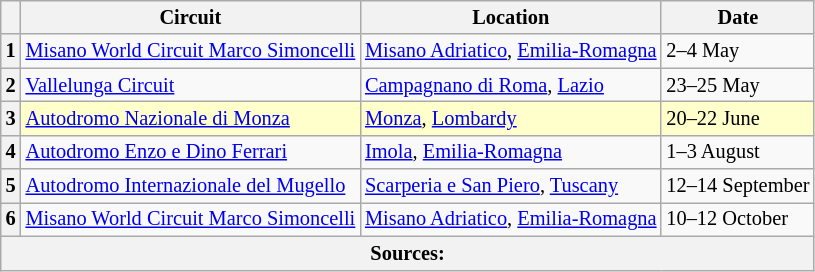<table class="wikitable" style="font-size: 85%">
<tr>
<th></th>
<th>Circuit</th>
<th>Location</th>
<th>Date</th>
</tr>
<tr>
<th>1</th>
<td> <a href='#'>Misano World Circuit Marco Simoncelli</a></td>
<td><a href='#'>Misano Adriatico</a>, <a href='#'>Emilia-Romagna</a></td>
<td>2–4 May</td>
</tr>
<tr>
<th>2</th>
<td> <a href='#'>Vallelunga Circuit</a></td>
<td><a href='#'>Campagnano di Roma</a>, <a href='#'>Lazio</a></td>
<td>23–25 May</td>
</tr>
<tr style="background:#ffffcc;">
<th>3</th>
<td> <a href='#'>Autodromo Nazionale di Monza</a></td>
<td><a href='#'>Monza</a>, <a href='#'>Lombardy</a></td>
<td>20–22 June</td>
</tr>
<tr>
<th>4</th>
<td> <a href='#'>Autodromo Enzo e Dino Ferrari</a></td>
<td><a href='#'>Imola</a>, <a href='#'>Emilia-Romagna</a></td>
<td>1–3 August</td>
</tr>
<tr>
<th>5</th>
<td> <a href='#'>Autodromo Internazionale del Mugello</a></td>
<td><a href='#'>Scarperia e San Piero</a>, <a href='#'>Tuscany</a></td>
<td>12–14 September</td>
</tr>
<tr>
<th>6</th>
<td> <a href='#'>Misano World Circuit Marco Simoncelli</a></td>
<td><a href='#'>Misano Adriatico</a>, <a href='#'>Emilia-Romagna</a></td>
<td>10–12 October</td>
</tr>
<tr>
<th align="center" colspan="4">Sources: </th>
</tr>
</table>
